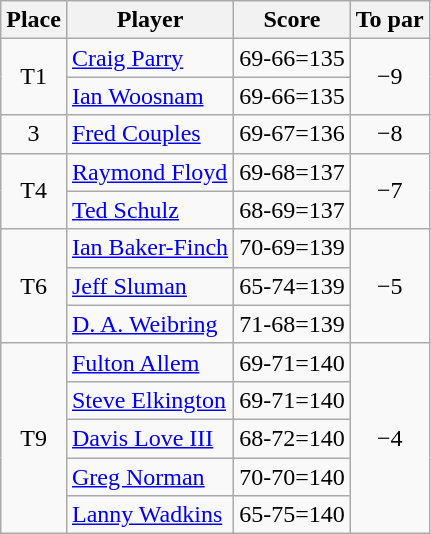<table class="wikitable">
<tr>
<th>Place</th>
<th>Player</th>
<th>Score</th>
<th>To par</th>
</tr>
<tr>
<td rowspan="2" align=center>T1</td>
<td> <a href='#'>Craig Parry</a></td>
<td align=center>69-66=135</td>
<td rowspan="2" align=center>−9</td>
</tr>
<tr>
<td> <a href='#'>Ian Woosnam</a></td>
<td align=center>69-66=135</td>
</tr>
<tr>
<td align=center>3</td>
<td> <a href='#'>Fred Couples</a></td>
<td align=center>69-67=136</td>
<td align=center>−8</td>
</tr>
<tr>
<td rowspan="2" align=center>T4</td>
<td> <a href='#'>Raymond Floyd</a></td>
<td align=center>69-68=137</td>
<td rowspan="2" align=center>−7</td>
</tr>
<tr>
<td> <a href='#'>Ted Schulz</a></td>
<td align=center>68-69=137</td>
</tr>
<tr>
<td rowspan="3" align=center>T6</td>
<td> <a href='#'>Ian Baker-Finch</a></td>
<td align=center>70-69=139</td>
<td rowspan="3" align=center>−5</td>
</tr>
<tr>
<td> <a href='#'>Jeff Sluman</a></td>
<td align=center>65-74=139</td>
</tr>
<tr>
<td> <a href='#'>D. A. Weibring</a></td>
<td align=center>71-68=139</td>
</tr>
<tr>
<td rowspan="5" align=center>T9</td>
<td> <a href='#'>Fulton Allem</a></td>
<td align=center>69-71=140</td>
<td rowspan="5" align=center>−4</td>
</tr>
<tr>
<td> <a href='#'>Steve Elkington</a></td>
<td align=center>69-71=140</td>
</tr>
<tr>
<td> <a href='#'>Davis Love III</a></td>
<td align=center>68-72=140</td>
</tr>
<tr>
<td> <a href='#'>Greg Norman</a></td>
<td align=center>70-70=140</td>
</tr>
<tr>
<td> <a href='#'>Lanny Wadkins</a></td>
<td align=center>65-75=140</td>
</tr>
</table>
